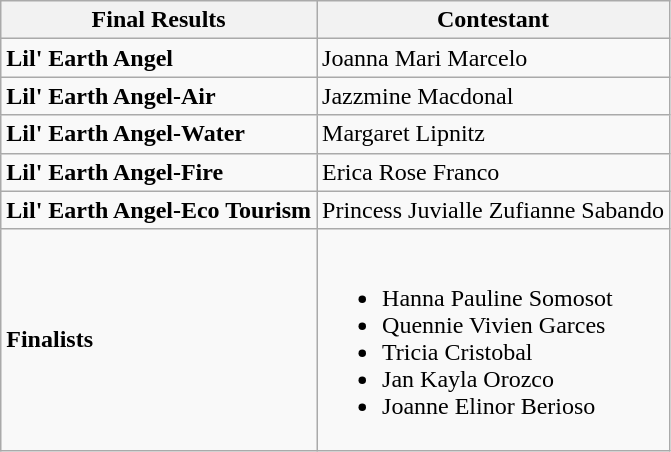<table class="wikitable">
<tr>
<th>Final Results</th>
<th>Contestant</th>
</tr>
<tr>
<td><strong>Lil' Earth Angel</strong></td>
<td>Joanna Mari Marcelo</td>
</tr>
<tr>
<td><strong>Lil' Earth Angel-Air</strong></td>
<td>Jazzmine Macdonal</td>
</tr>
<tr>
<td><strong>Lil' Earth Angel-Water</strong></td>
<td>Margaret Lipnitz</td>
</tr>
<tr>
<td><strong>Lil' Earth Angel-Fire</strong></td>
<td>Erica Rose Franco</td>
</tr>
<tr>
<td><strong>Lil' Earth Angel-Eco Tourism</strong></td>
<td>Princess Juvialle Zufianne Sabando</td>
</tr>
<tr>
<td><strong>Finalists</strong></td>
<td><br><ul><li>Hanna Pauline Somosot</li><li>Quennie Vivien Garces</li><li>Tricia Cristobal</li><li>Jan Kayla Orozco</li><li>Joanne Elinor Berioso</li></ul></td>
</tr>
</table>
